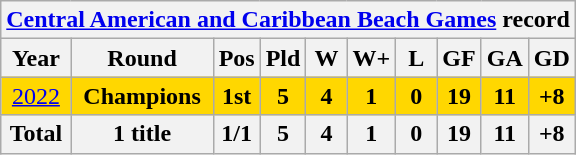<table class="wikitable" style="text-align: center;">
<tr>
<th colspan=10><a href='#'>Central American and Caribbean Beach Games</a> record</th>
</tr>
<tr>
<th>Year</th>
<th>Round</th>
<th width=20>Pos</th>
<th width=20>Pld</th>
<th width=20>W</th>
<th width=20>W+</th>
<th width=20>L</th>
<th width=20>GF</th>
<th width=20>GA</th>
<th width=20>GD</th>
</tr>
<tr style="background:Gold;">
<td> <a href='#'>2022</a></td>
<td><strong>Champions</strong></td>
<td><strong>1st</strong></td>
<td><strong>5</strong></td>
<td><strong>4</strong></td>
<td><strong>1</strong></td>
<td><strong>0</strong></td>
<td><strong>19</strong></td>
<td><strong>11</strong></td>
<td><strong>+8</strong></td>
</tr>
<tr>
<th>Total</th>
<th>1 title</th>
<th>1/1</th>
<th>5</th>
<th>4</th>
<th>1</th>
<th>0</th>
<th>19</th>
<th>11</th>
<th>+8</th>
</tr>
</table>
